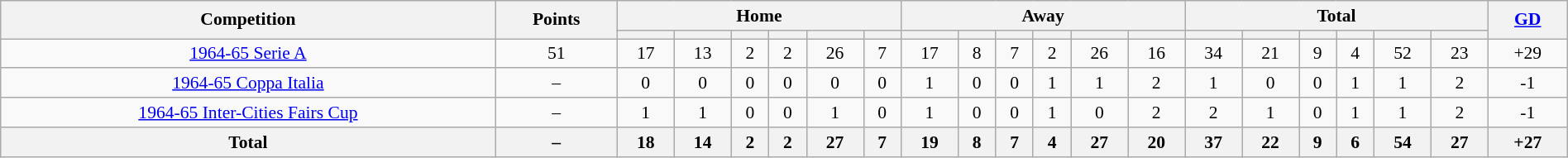<table class="wikitable" style="font-size:90%;width:100%;margin:auto;clear:both;text-align:center;">
<tr>
<th rowspan="2">Competition</th>
<th rowspan="2">Points</th>
<th colspan="6">Home</th>
<th colspan="6">Away</th>
<th colspan="6">Total</th>
<th rowspan="2"><a href='#'>GD</a></th>
</tr>
<tr>
<th></th>
<th></th>
<th></th>
<th></th>
<th></th>
<th></th>
<th></th>
<th></th>
<th></th>
<th></th>
<th></th>
<th></th>
<th></th>
<th></th>
<th></th>
<th></th>
<th></th>
<th></th>
</tr>
<tr>
<td><a href='#'>1964-65 Serie A</a></td>
<td>51</td>
<td>17</td>
<td>13</td>
<td>2</td>
<td>2</td>
<td>26</td>
<td>7</td>
<td>17</td>
<td>8</td>
<td>7</td>
<td>2</td>
<td>26</td>
<td>16</td>
<td>34</td>
<td>21</td>
<td>9</td>
<td>4</td>
<td>52</td>
<td>23</td>
<td>+29</td>
</tr>
<tr>
<td><a href='#'>1964-65 Coppa Italia</a></td>
<td>–</td>
<td>0</td>
<td>0</td>
<td>0</td>
<td>0</td>
<td>0</td>
<td>0</td>
<td>1</td>
<td>0</td>
<td>0</td>
<td>1</td>
<td>1</td>
<td>2</td>
<td>1</td>
<td>0</td>
<td>0</td>
<td>1</td>
<td>1</td>
<td>2</td>
<td>-1</td>
</tr>
<tr>
<td><a href='#'>1964-65 Inter-Cities Fairs Cup</a></td>
<td>–</td>
<td>1</td>
<td>1</td>
<td>0</td>
<td>0</td>
<td>1</td>
<td>0</td>
<td>1</td>
<td>0</td>
<td>0</td>
<td>1</td>
<td>0</td>
<td>2</td>
<td>2</td>
<td>1</td>
<td>0</td>
<td>1</td>
<td>1</td>
<td>2</td>
<td>-1</td>
</tr>
<tr>
<th>Total</th>
<th>–</th>
<th>18</th>
<th>14</th>
<th>2</th>
<th>2</th>
<th>27</th>
<th>7</th>
<th>19</th>
<th>8</th>
<th>7</th>
<th>4</th>
<th>27</th>
<th>20</th>
<th>37</th>
<th>22</th>
<th>9</th>
<th>6</th>
<th>54</th>
<th>27</th>
<th>+27</th>
</tr>
</table>
